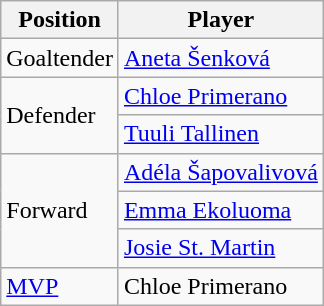<table class="wikitable">
<tr>
<th>Position</th>
<th>Player</th>
</tr>
<tr>
<td>Goaltender</td>
<td> <a href='#'>Aneta Šenková</a></td>
</tr>
<tr>
<td rowspan=2>Defender</td>
<td> <a href='#'>Chloe Primerano</a></td>
</tr>
<tr>
<td> <a href='#'>Tuuli Tallinen</a></td>
</tr>
<tr>
<td rowspan=3>Forward</td>
<td> <a href='#'>Adéla Šapovalivová</a></td>
</tr>
<tr>
<td> <a href='#'>Emma Ekoluoma</a></td>
</tr>
<tr>
<td> <a href='#'>Josie St. Martin</a></td>
</tr>
<tr>
<td><a href='#'>MVP</a></td>
<td> Chloe Primerano</td>
</tr>
</table>
